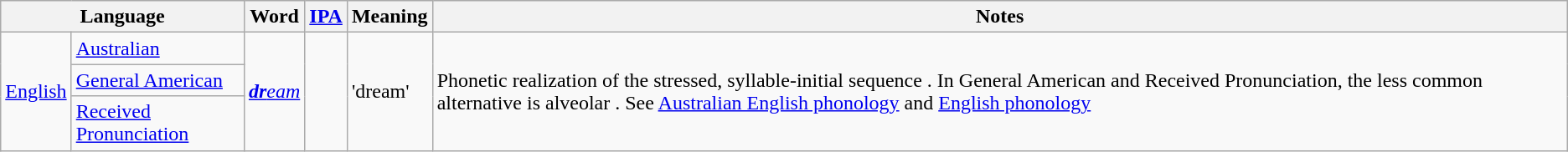<table class="wikitable">
<tr>
<th colspan="2">Language</th>
<th>Word</th>
<th><a href='#'>IPA</a></th>
<th>Meaning</th>
<th>Notes</th>
</tr>
<tr>
<td rowspan=3><a href='#'>English</a></td>
<td><a href='#'>Australian</a></td>
<td rowspan=3><em><a href='#'><strong>dr</strong>eam</a></em></td>
<td rowspan=3></td>
<td rowspan=3>'dream'</td>
<td rowspan=3>Phonetic realization of the stressed, syllable-initial sequence . In General American and Received Pronunciation, the less common alternative is alveolar . See <a href='#'>Australian English phonology</a> and <a href='#'>English phonology</a></td>
</tr>
<tr>
<td><a href='#'>General American</a></td>
</tr>
<tr>
<td><a href='#'>Received Pronunciation</a></td>
</tr>
</table>
